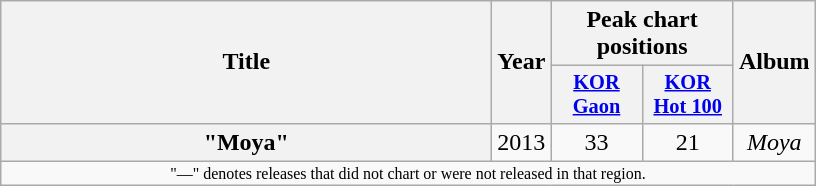<table class="wikitable plainrowheaders" style="text-align:center">
<tr>
<th scope="col" rowspan="2" style="width:20em;">Title</th>
<th scope="col" rowspan="2">Year</th>
<th scope="col" colspan="2">Peak chart positions</th>
<th scope="col" rowspan="2">Album</th>
</tr>
<tr>
<th scope="col" style="width:4em;font-size:85%;"><a href='#'>KOR<br>Gaon</a></th>
<th scope="col" style="width:4em;font-size:85%;"><a href='#'>KOR<br>Hot 100</a><br></th>
</tr>
<tr>
<th scope="row">"Moya"</th>
<td>2013</td>
<td>33</td>
<td>21</td>
<td><em>Moya</em></td>
</tr>
<tr>
<td colspan="5" style="text-align:center; font-size:8pt;">"—" denotes releases that did not chart or were not released in that region.</td>
</tr>
</table>
